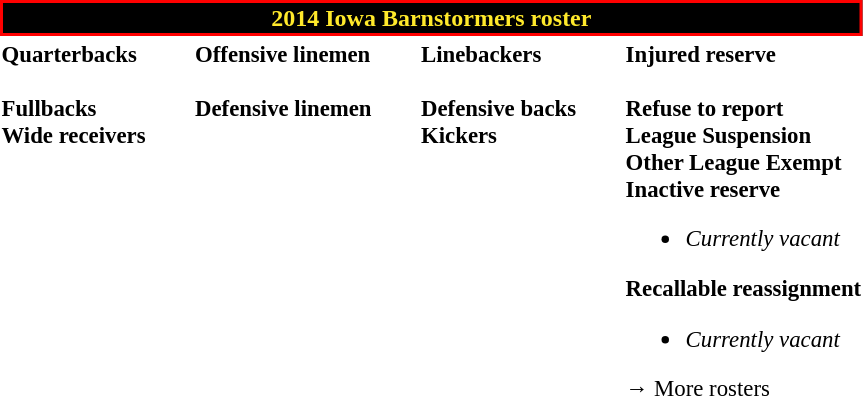<table class="toccolours" style="text-align: left;">
<tr>
<th colspan=7 style="background:black; border: 2px solid red; color:#FFE92B; text-align:center;"><strong>2014 Iowa Barnstormers roster</strong></th>
</tr>
<tr>
<td style="font-size: 95%;" valign="top"><strong>Quarterbacks</strong><br>
<br><strong>Fullbacks</strong>
<br><strong>Wide receivers</strong>



</td>
<td style="width: 25px;"></td>
<td style="font-size: 95%;" valign="top"><strong>Offensive linemen</strong><br>




<br><strong>Defensive linemen</strong>




</td>
<td style="width: 25px;"></td>
<td style="font-size: 95%;" valign="top"><strong>Linebackers</strong><br><br><strong>Defensive backs</strong>



<br><strong>Kickers</strong>
</td>
<td style="width: 25px;"></td>
<td style="font-size: 95%;" valign="top"><strong>Injured reserve</strong><br>


<br><strong>Refuse to report</strong>

<br><strong>League Suspension</strong> 


<br><strong>Other League Exempt</strong>
<br><strong>Inactive reserve</strong><ul><li><em>Currently vacant</em></li></ul><strong>Recallable reassignment</strong><ul><li><em>Currently vacant</em></li></ul>
→ More rosters</td>
</tr>
<tr>
</tr>
</table>
